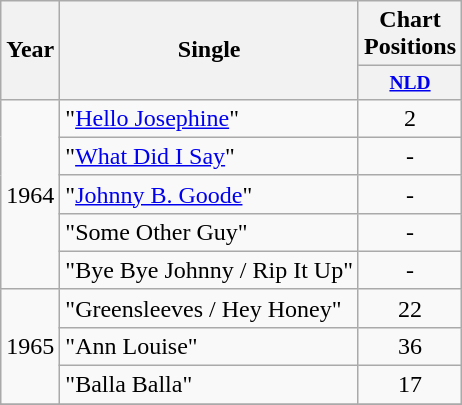<table class="wikitable" style="text-align:center;">
<tr>
<th rowspan="2">Year</th>
<th rowspan="2">Single</th>
<th colspan="3">Chart Positions</th>
</tr>
<tr style="font-size:small;">
<th width="60"><a href='#'>NLD</a><br></th>
</tr>
<tr>
<td rowspan="5">1964</td>
<td align="left">"<a href='#'>Hello Josephine</a>"</td>
<td>2</td>
</tr>
<tr>
<td align="left">"<a href='#'>What Did I Say</a>"</td>
<td>-</td>
</tr>
<tr>
<td align="left">"<a href='#'>Johnny B. Goode</a>"</td>
<td>-</td>
</tr>
<tr>
<td align="left">"Some Other Guy"</td>
<td>-</td>
</tr>
<tr>
<td align="left">"Bye Bye Johnny / Rip It Up"</td>
<td>-</td>
</tr>
<tr>
<td rowspan="3">1965</td>
<td align="left">"Greensleeves / Hey Honey"</td>
<td>22</td>
</tr>
<tr>
<td align="left">"Ann Louise"</td>
<td>36</td>
</tr>
<tr>
<td align="left">"Balla Balla"</td>
<td>17</td>
</tr>
<tr>
</tr>
</table>
